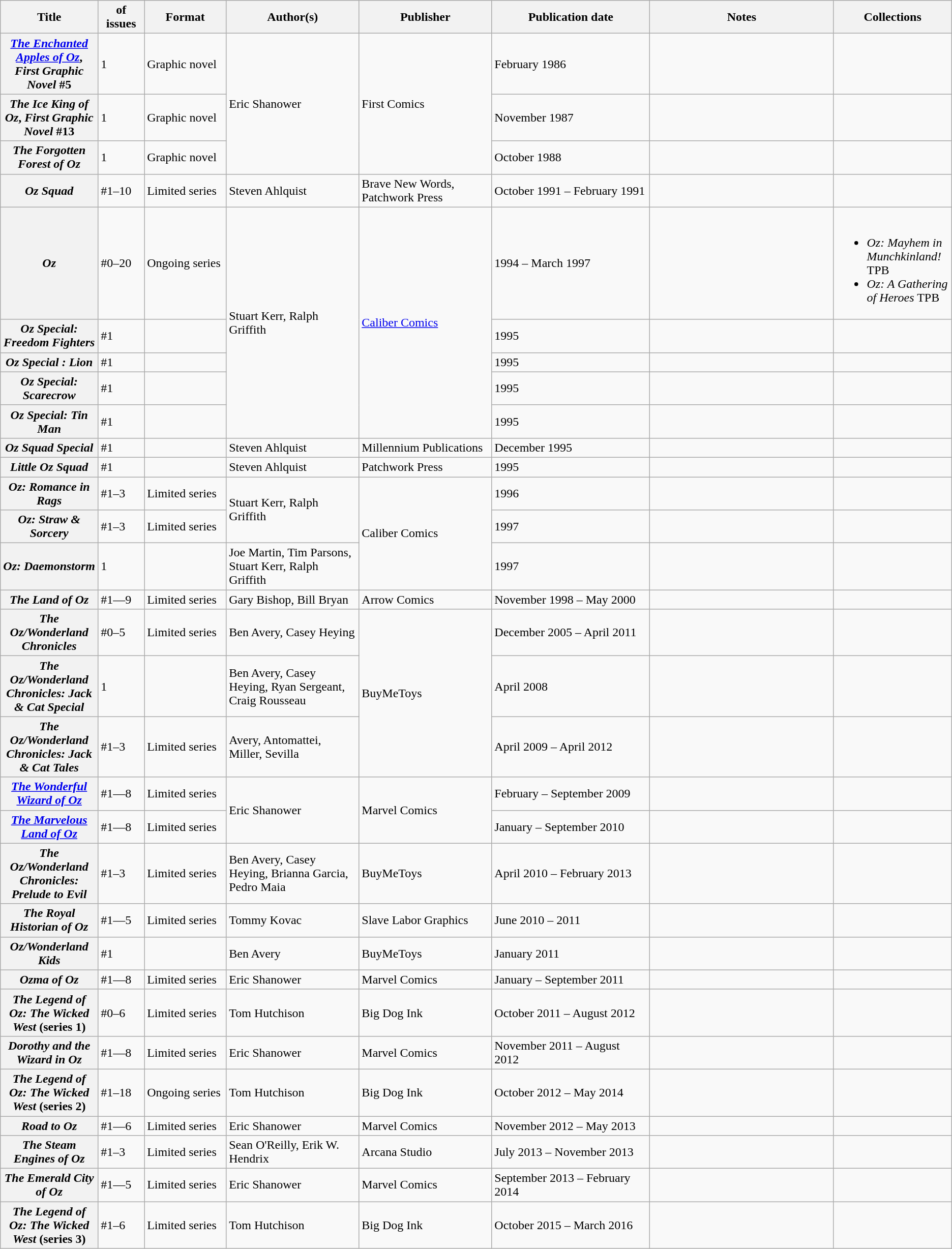<table class="wikitable">
<tr>
<th>Title</th>
<th style="width:40pt"> of issues</th>
<th style="width:75pt">Format</th>
<th style="width:125pt">Author(s)</th>
<th style="width:125pt">Publisher</th>
<th style="width:150pt">Publication date</th>
<th style="width:175pt">Notes</th>
<th>Collections</th>
</tr>
<tr>
<th><em><a href='#'>The Enchanted Apples of Oz</a></em>, <em>First Graphic Novel</em> #5</th>
<td>1</td>
<td>Graphic novel</td>
<td rowspan="3">Eric Shanower</td>
<td rowspan="3">First Comics</td>
<td>February 1986</td>
<td></td>
<td></td>
</tr>
<tr>
<th><em>The Ice King of Oz</em>, <em>First Graphic Novel</em> #13</th>
<td>1</td>
<td>Graphic novel</td>
<td>November 1987</td>
<td></td>
<td></td>
</tr>
<tr>
<th><em>The Forgotten Forest of Oz</em></th>
<td>1</td>
<td>Graphic novel</td>
<td>October 1988</td>
<td></td>
<td></td>
</tr>
<tr>
<th><em>Oz Squad</em></th>
<td>#1–10</td>
<td>Limited series</td>
<td>Steven Ahlquist</td>
<td>Brave New Words, Patchwork Press</td>
<td>October 1991 – February 1991</td>
<td></td>
<td></td>
</tr>
<tr>
<th><em>Oz</em></th>
<td>#0–20</td>
<td>Ongoing series</td>
<td rowspan="5">Stuart Kerr, Ralph Griffith</td>
<td rowspan="5"><a href='#'>Caliber Comics</a></td>
<td>1994 – March 1997</td>
<td></td>
<td><br><ul><li><em>Oz: Mayhem in Munchkinland!</em> TPB</li><li><em>Oz: A Gathering of Heroes</em> TPB</li></ul></td>
</tr>
<tr>
<th><em>Oz Special: Freedom Fighters</em></th>
<td>#1</td>
<td></td>
<td>1995</td>
<td></td>
<td></td>
</tr>
<tr>
<th><em>Oz Special : Lion</em></th>
<td>#1</td>
<td></td>
<td>1995</td>
<td></td>
<td></td>
</tr>
<tr>
<th><em>Oz Special: Scarecrow</em></th>
<td>#1</td>
<td></td>
<td>1995</td>
<td></td>
<td></td>
</tr>
<tr>
<th><em>Oz Special: Tin Man</em></th>
<td>#1</td>
<td></td>
<td>1995</td>
<td></td>
<td></td>
</tr>
<tr>
<th><em>Oz Squad Special</em></th>
<td>#1</td>
<td></td>
<td>Steven Ahlquist</td>
<td>Millennium Publications</td>
<td>December 1995</td>
<td></td>
<td></td>
</tr>
<tr>
<th><em>Little Oz Squad</em></th>
<td>#1</td>
<td></td>
<td>Steven Ahlquist</td>
<td>Patchwork Press</td>
<td>1995</td>
<td></td>
</tr>
<tr>
<th><em>Oz: Romance in Rags</em></th>
<td>#1–3</td>
<td>Limited series</td>
<td rowspan="2">Stuart Kerr, Ralph Griffith</td>
<td rowspan="3">Caliber Comics</td>
<td>1996</td>
<td></td>
<td></td>
</tr>
<tr>
<th><em>Oz: Straw & Sorcery</em></th>
<td>#1–3</td>
<td>Limited series</td>
<td>1997</td>
<td></td>
<td></td>
</tr>
<tr>
<th><em>Oz: Daemonstorm</em></th>
<td>1</td>
<td></td>
<td>Joe Martin, Tim Parsons, Stuart Kerr, Ralph Griffith</td>
<td>1997</td>
<td></td>
<td></td>
</tr>
<tr>
<th><em>The Land of Oz</em></th>
<td>#1—9</td>
<td>Limited series</td>
<td>Gary Bishop, Bill Bryan</td>
<td>Arrow Comics</td>
<td>November 1998 – May 2000</td>
<td></td>
<td></td>
</tr>
<tr>
<th><em>The Oz/Wonderland Chronicles</em></th>
<td>#0–5</td>
<td>Limited series</td>
<td>Ben Avery, Casey Heying</td>
<td rowspan="3">BuyMeToys</td>
<td>December 2005 – April 2011</td>
<td></td>
<td></td>
</tr>
<tr>
<th><em>The Oz/Wonderland Chronicles: Jack & Cat Special</em></th>
<td>1</td>
<td></td>
<td>Ben Avery, Casey Heying, Ryan Sergeant, Craig Rousseau</td>
<td>April 2008</td>
<td></td>
<td></td>
</tr>
<tr>
<th><em>The Oz/Wonderland Chronicles: Jack & Cat Tales</em></th>
<td>#1–3</td>
<td>Limited series</td>
<td>Avery, Antomattei, Miller, Sevilla</td>
<td>April 2009 – April 2012</td>
<td></td>
<td></td>
</tr>
<tr>
<th><em><a href='#'>The Wonderful Wizard of Oz</a></em></th>
<td>#1—8</td>
<td>Limited series</td>
<td rowspan="2">Eric Shanower</td>
<td rowspan="2">Marvel Comics</td>
<td>February – September 2009</td>
<td></td>
<td></td>
</tr>
<tr>
<th><em><a href='#'>The Marvelous Land of Oz</a></em></th>
<td>#1—8</td>
<td>Limited series</td>
<td>January – September 2010</td>
<td></td>
<td></td>
</tr>
<tr>
<th><em>The Oz/Wonderland Chronicles: Prelude to Evil</em></th>
<td>#1–3</td>
<td>Limited series</td>
<td>Ben Avery, Casey Heying, Brianna Garcia, Pedro Maia</td>
<td>BuyMeToys</td>
<td>April 2010 – February 2013</td>
<td></td>
<td></td>
</tr>
<tr>
<th><em>The Royal Historian of Oz</em></th>
<td>#1—5</td>
<td>Limited series</td>
<td>Tommy Kovac</td>
<td>Slave Labor Graphics</td>
<td>June 2010 – 2011</td>
<td></td>
<td></td>
</tr>
<tr>
<th><em>Oz/Wonderland Kids</em></th>
<td>#1</td>
<td></td>
<td>Ben Avery</td>
<td>BuyMeToys</td>
<td>January 2011</td>
<td></td>
<td></td>
</tr>
<tr>
<th><em>Ozma of Oz</em></th>
<td>#1—8</td>
<td>Limited series</td>
<td>Eric Shanower</td>
<td>Marvel Comics</td>
<td>January – September 2011</td>
<td></td>
<td></td>
</tr>
<tr>
<th><em>The Legend of Oz: The Wicked West</em> (series 1)</th>
<td>#0–6</td>
<td>Limited series</td>
<td>Tom Hutchison</td>
<td>Big Dog Ink</td>
<td>October 2011 – August 2012</td>
<td></td>
<td></td>
</tr>
<tr>
<th><em>Dorothy and the Wizard in Oz</em></th>
<td>#1—8</td>
<td>Limited series</td>
<td>Eric Shanower</td>
<td>Marvel Comics</td>
<td>November 2011 – August 2012</td>
<td></td>
<td></td>
</tr>
<tr>
<th><em>The Legend of Oz: The Wicked West</em> (series 2)</th>
<td>#1–18</td>
<td>Ongoing series</td>
<td>Tom Hutchison</td>
<td>Big Dog Ink</td>
<td>October 2012 – May 2014</td>
<td></td>
<td></td>
</tr>
<tr>
<th><em>Road to Oz</em></th>
<td>#1—6</td>
<td>Limited series</td>
<td>Eric Shanower</td>
<td>Marvel Comics</td>
<td>November 2012 – May 2013</td>
<td></td>
<td></td>
</tr>
<tr>
<th><em>The Steam Engines of Oz</em></th>
<td>#1–3</td>
<td>Limited series</td>
<td>Sean O'Reilly, Erik W. Hendrix</td>
<td>Arcana Studio</td>
<td>July 2013 – November 2013</td>
<td></td>
<td></td>
</tr>
<tr>
<th><em>The Emerald City of Oz</em></th>
<td>#1—5</td>
<td>Limited series</td>
<td>Eric Shanower</td>
<td>Marvel Comics</td>
<td>September 2013 – February 2014</td>
<td></td>
<td></td>
</tr>
<tr>
<th><em>The Legend of Oz: The Wicked West</em> (series 3)</th>
<td>#1–6</td>
<td>Limited series</td>
<td>Tom Hutchison</td>
<td>Big Dog Ink</td>
<td>October 2015 – March 2016</td>
<td></td>
<td></td>
</tr>
</table>
